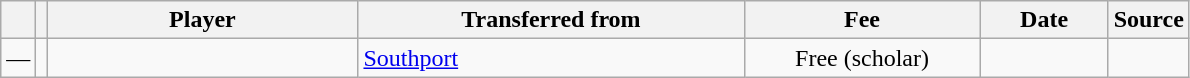<table class="wikitable plainrowheaders sortable">
<tr>
<th></th>
<th></th>
<th scope="col" style="width:200px;">Player</th>
<th scope="col" style="width:250px;">Transferred from</th>
<th scope="col" style="width:150px;">Fee</th>
<th scope="col" style="width:78px;">Date</th>
<th>Source</th>
</tr>
<tr>
<td align=center>—</td>
<td align=center></td>
<td></td>
<td> <a href='#'>Southport</a></td>
<td align=center>Free (scholar)</td>
<td align=center></td>
<td align=center></td>
</tr>
</table>
